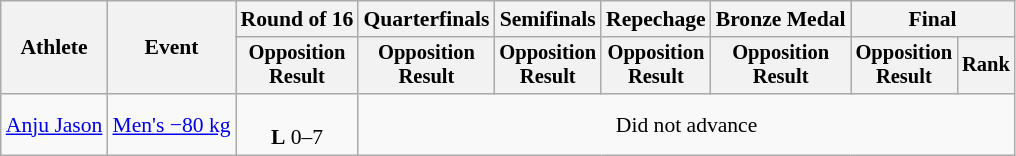<table class="wikitable" style="font-size:90%">
<tr>
<th rowspan="2">Athlete</th>
<th rowspan="2">Event</th>
<th>Round of 16</th>
<th>Quarterfinals</th>
<th>Semifinals</th>
<th>Repechage</th>
<th>Bronze Medal</th>
<th colspan="2">Final</th>
</tr>
<tr style="font-size:95%">
<th>Opposition<br>Result</th>
<th>Opposition<br>Result</th>
<th>Opposition<br>Result</th>
<th>Opposition<br>Result</th>
<th>Opposition<br>Result</th>
<th>Opposition<br>Result</th>
<th>Rank</th>
</tr>
<tr align="center">
<td align="left"><a href='#'>Anju Jason</a></td>
<td align="left"><a href='#'>Men's −80 kg</a></td>
<td><br><strong>L</strong> 0–7</td>
<td colspan="6">Did not advance</td>
</tr>
</table>
